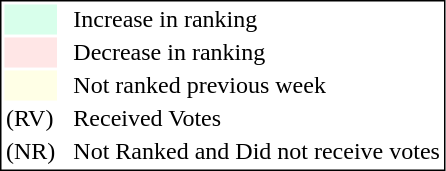<table style="border:1px solid black;">
<tr>
<td style="background:#D8FFEB; width:20px;"></td>
<td> </td>
<td>Increase in ranking</td>
</tr>
<tr>
<td style="background:#FFE6E6; width:20px;"></td>
<td> </td>
<td>Decrease in ranking</td>
</tr>
<tr>
<td style="background:#FFFFE6; width:20px;"></td>
<td> </td>
<td>Not ranked previous week</td>
</tr>
<tr>
<td>(RV)</td>
<td> </td>
<td>Received Votes</td>
</tr>
<tr>
<td>(NR)</td>
<td> </td>
<td>Not Ranked and Did not receive votes</td>
</tr>
</table>
